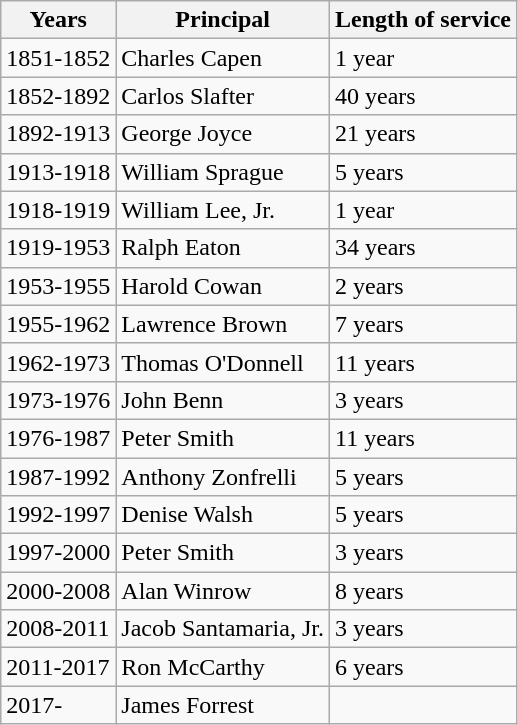<table class="wikitable">
<tr>
<th>Years</th>
<th>Principal</th>
<th>Length of service</th>
</tr>
<tr>
<td>1851-1852</td>
<td>Charles Capen</td>
<td>1 year</td>
</tr>
<tr>
<td>1852-1892</td>
<td>Carlos Slafter</td>
<td>40 years</td>
</tr>
<tr>
<td>1892-1913</td>
<td>George Joyce</td>
<td>21 years</td>
</tr>
<tr>
<td>1913-1918</td>
<td>William Sprague</td>
<td>5 years</td>
</tr>
<tr>
<td>1918-1919</td>
<td>William Lee, Jr.</td>
<td>1 year</td>
</tr>
<tr>
<td>1919-1953</td>
<td>Ralph Eaton</td>
<td>34 years</td>
</tr>
<tr>
<td>1953-1955</td>
<td>Harold Cowan</td>
<td>2 years</td>
</tr>
<tr>
<td>1955-1962</td>
<td>Lawrence Brown</td>
<td>7 years</td>
</tr>
<tr>
<td>1962-1973</td>
<td>Thomas O'Donnell</td>
<td>11 years</td>
</tr>
<tr>
<td>1973-1976</td>
<td>John Benn</td>
<td>3 years</td>
</tr>
<tr>
<td>1976-1987</td>
<td>Peter Smith</td>
<td>11 years</td>
</tr>
<tr>
<td>1987-1992</td>
<td>Anthony Zonfrelli</td>
<td>5 years</td>
</tr>
<tr>
<td>1992-1997</td>
<td>Denise Walsh</td>
<td>5 years</td>
</tr>
<tr>
<td>1997-2000</td>
<td>Peter Smith</td>
<td>3 years</td>
</tr>
<tr>
<td>2000-2008</td>
<td>Alan Winrow</td>
<td>8 years</td>
</tr>
<tr>
<td>2008-2011</td>
<td>Jacob Santamaria, Jr.</td>
<td>3 years</td>
</tr>
<tr>
<td>2011-2017</td>
<td>Ron McCarthy</td>
<td>6 years</td>
</tr>
<tr>
<td>2017-</td>
<td>James Forrest</td>
<td></td>
</tr>
</table>
